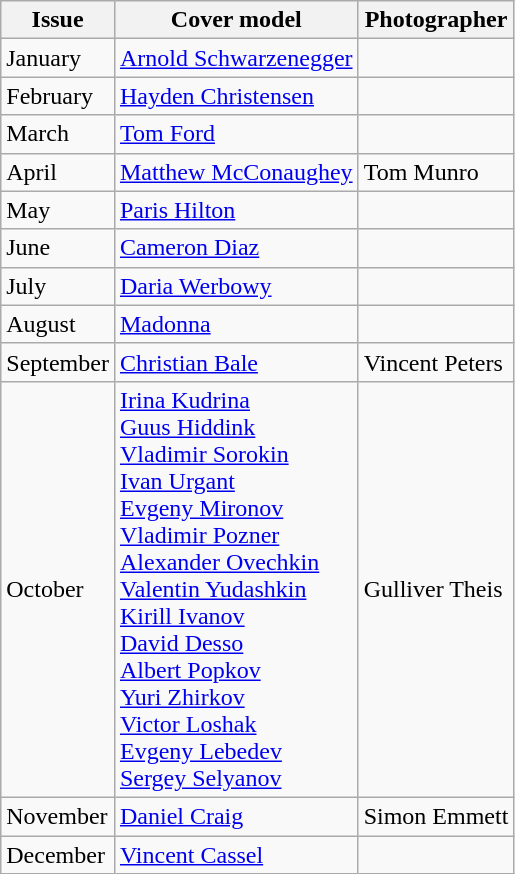<table class="sortable wikitable">
<tr>
<th>Issue</th>
<th>Cover model</th>
<th>Photographer</th>
</tr>
<tr>
<td>January</td>
<td><a href='#'>Arnold Schwarzenegger</a></td>
<td></td>
</tr>
<tr>
<td>February</td>
<td><a href='#'>Hayden Christensen</a></td>
<td></td>
</tr>
<tr>
<td>March</td>
<td><a href='#'>Tom Ford</a></td>
<td></td>
</tr>
<tr>
<td>April</td>
<td><a href='#'>Matthew McConaughey</a></td>
<td>Tom Munro</td>
</tr>
<tr>
<td>May</td>
<td><a href='#'>Paris Hilton</a></td>
<td></td>
</tr>
<tr>
<td>June</td>
<td><a href='#'>Cameron Diaz</a></td>
<td></td>
</tr>
<tr>
<td>July</td>
<td><a href='#'>Daria Werbowy</a></td>
<td></td>
</tr>
<tr>
<td>August</td>
<td><a href='#'>Madonna</a></td>
<td></td>
</tr>
<tr>
<td>September</td>
<td><a href='#'>Christian Bale</a></td>
<td>Vincent Peters</td>
</tr>
<tr>
<td>October</td>
<td><a href='#'>Irina Kudrina</a><br><a href='#'>Guus Hiddink</a><br><a href='#'>Vladimir Sorokin</a><br><a href='#'>Ivan Urgant</a><br><a href='#'>Evgeny Mironov</a><br><a href='#'>Vladimir Pozner</a><br><a href='#'>Alexander Ovechkin</a><br><a href='#'>Valentin Yudashkin</a><br><a href='#'>Kirill Ivanov</a><br><a href='#'>David Desso</a><br><a href='#'>Albert Popkov</a><br><a href='#'>Yuri Zhirkov</a><br><a href='#'>Victor Loshak</a><br><a href='#'>Evgeny Lebedev</a><br><a href='#'>Sergey Selyanov</a></td>
<td>Gulliver Theis</td>
</tr>
<tr>
<td>November</td>
<td><a href='#'>Daniel Craig</a></td>
<td>Simon Emmett</td>
</tr>
<tr>
<td>December</td>
<td><a href='#'>Vincent Cassel</a></td>
<td></td>
</tr>
</table>
